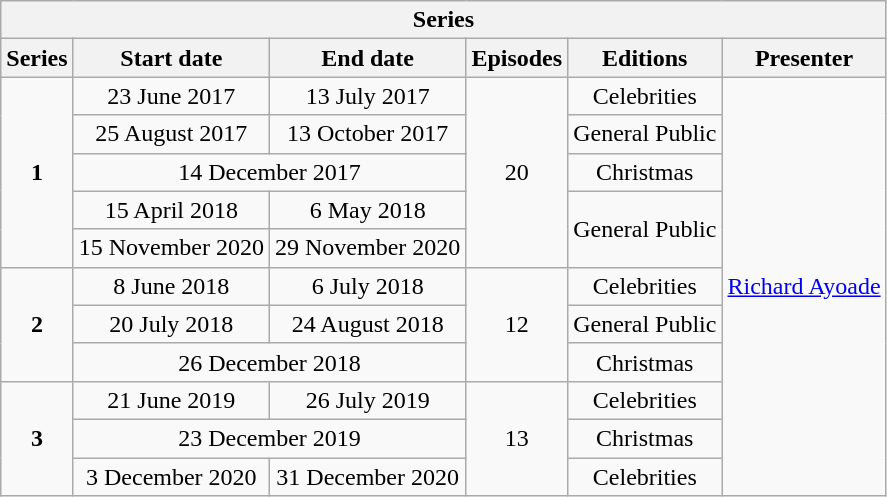<table class="wikitable" style="text-align:center;">
<tr>
<th colspan="6">Series</th>
</tr>
<tr>
<th>Series</th>
<th>Start date</th>
<th>End date</th>
<th>Episodes</th>
<th>Editions</th>
<th>Presenter</th>
</tr>
<tr>
<td rowspan="5"><strong>1</strong></td>
<td>23 June 2017</td>
<td>13 July 2017</td>
<td rowspan="5">20</td>
<td>Celebrities</td>
<td rowspan="11"><a href='#'>Richard Ayoade</a></td>
</tr>
<tr>
<td>25 August 2017</td>
<td>13 October 2017</td>
<td>General Public</td>
</tr>
<tr>
<td colspan="2">14 December 2017</td>
<td>Christmas</td>
</tr>
<tr>
<td>15 April 2018</td>
<td>6 May 2018</td>
<td rowspan="2">General Public</td>
</tr>
<tr>
<td>15 November 2020</td>
<td>29 November 2020</td>
</tr>
<tr>
<td rowspan="3"><strong>2</strong></td>
<td>8 June 2018</td>
<td>6 July 2018</td>
<td rowspan="3">12</td>
<td>Celebrities</td>
</tr>
<tr>
<td>20 July 2018</td>
<td>24 August 2018</td>
<td>General Public</td>
</tr>
<tr>
<td colspan="2">26 December 2018</td>
<td>Christmas</td>
</tr>
<tr>
<td rowspan="3"><strong>3</strong></td>
<td>21 June 2019</td>
<td>26 July 2019</td>
<td rowspan="3">13</td>
<td>Celebrities</td>
</tr>
<tr>
<td colspan="2">23 December 2019</td>
<td>Christmas</td>
</tr>
<tr>
<td>3 December 2020</td>
<td>31 December 2020</td>
<td>Celebrities</td>
</tr>
</table>
